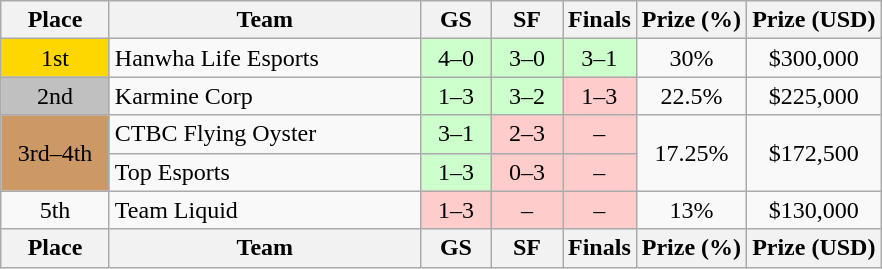<table class="wikitable" style="text-align: center; white-space:nowrap">
<tr>
<th width="65px">Place</th>
<th width="200px">Team</th>
<th title="Group Stage" width="40px">GS</th>
<th title="Semifinals" width="40px">SF</th>
<th width="40px">Finals</th>
<th>Prize (%)</th>
<th>Prize (USD)</th>
</tr>
<tr>
<td style="background: gold;">1st</td>
<td style="text-align: left;">Hanwha Life Esports</td>
<td bgcolor="#cfc">4–0</td>
<td bgcolor="#cfc">3–0</td>
<td bgcolor="#cfc">3–1</td>
<td>30%</td>
<td>$300,000</td>
</tr>
<tr>
<td style="background: silver;">2nd</td>
<td style="text-align: left;">Karmine Corp</td>
<td bgcolor="#cfc">1–3</td>
<td bgcolor="#cfc">3–2</td>
<td bgcolor="#fcc">1–3</td>
<td>22.5%</td>
<td>$225,000</td>
</tr>
<tr>
<td rowspan="2" style="background: #c96;">3rd–4th</td>
<td style="text-align: left;">CTBC Flying Oyster</td>
<td bgcolor="#cfc">3–1</td>
<td bgcolor="#fcc">2–3</td>
<td bgcolor="#fcc">–</td>
<td rowspan="2">17.25%</td>
<td rowspan="2">$172,500</td>
</tr>
<tr>
<td style="text-align: left;">Top Esports</td>
<td bgcolor="#cfc">1–3</td>
<td bgcolor="#fcc">0–3</td>
<td bgcolor="#fcc">–</td>
</tr>
<tr>
<td>5th</td>
<td style="text-align: left;">Team Liquid</td>
<td bgcolor="#fcc">1–3</td>
<td bgcolor="#fcc">–</td>
<td bgcolor="#fcc">–</td>
<td>13%</td>
<td>$130,000</td>
</tr>
<tr>
<th>Place</th>
<th>Team</th>
<th title="Group Stage" width="40px">GS</th>
<th title="Semifinals" width="40px">SF</th>
<th width="40px">Finals</th>
<th>Prize (%)</th>
<th>Prize (USD)</th>
</tr>
</table>
